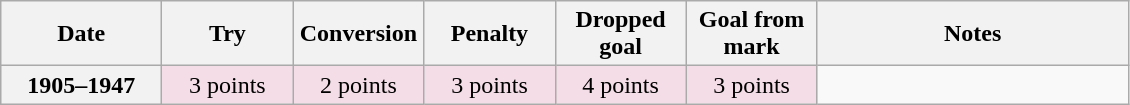<table class="wikitable">
<tr>
<th scope="col" style="width:100px;">Date</th>
<th scope="col" style="width:80px;">Try</th>
<th scope="col" style="width:80px;">Conversion</th>
<th scope="col" style="width:80px;">Penalty</th>
<th scope="col" style="width:80px;">Dropped goal</th>
<th scope="col" style="width:80px;">Goal from mark</th>
<th scope="col" style="width:200px;">Notes<br></th>
</tr>
<tr style="text-align:center;background:#F4DDE7;">
<th>1905–1947</th>
<td>3 points</td>
<td>2 points</td>
<td>3 points</td>
<td>4 points</td>
<td>3 points<br></td>
</tr>
</table>
